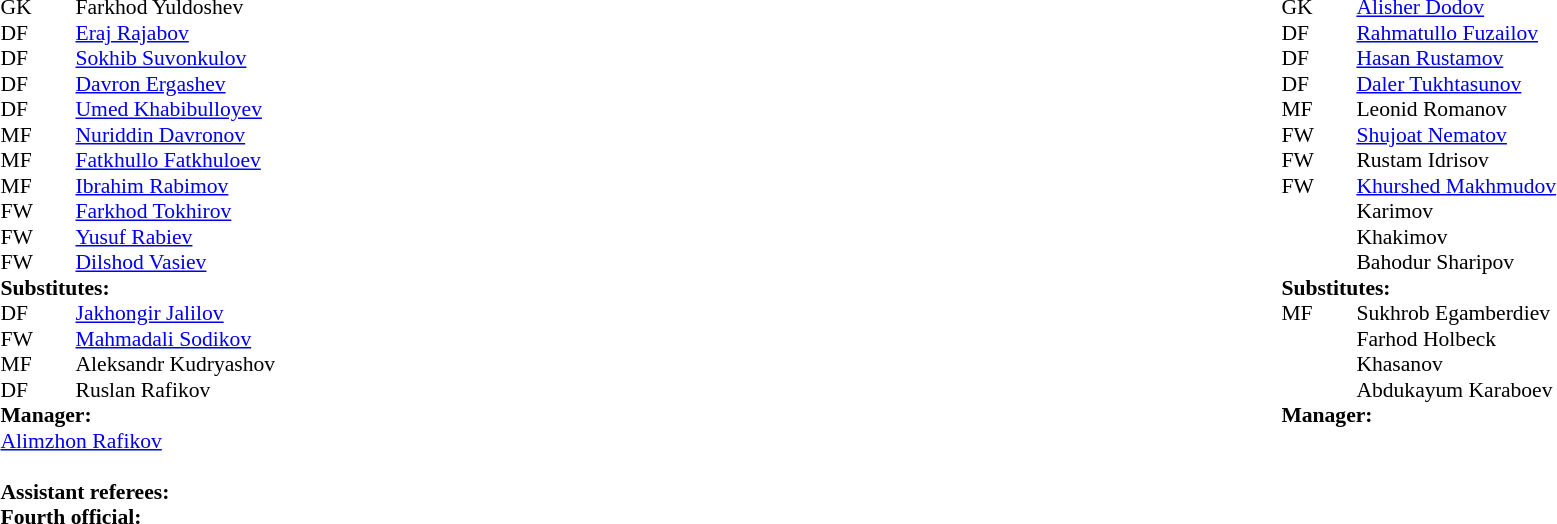<table width="100%">
<tr>
<td valign="top" width="50%"><br><table style="font-size: 90%" cellspacing="0" cellpadding="0">
<tr>
<td colspan="4"></td>
</tr>
<tr>
<th width=25></th>
<th width=25></th>
</tr>
<tr>
<td>GK</td>
<td><strong> </strong></td>
<td> Farkhod Yuldoshev</td>
<td></td>
<td></td>
</tr>
<tr>
<td>DF</td>
<td><strong> </strong></td>
<td> <a href='#'>Eraj Rajabov</a></td>
<td></td>
<td></td>
</tr>
<tr>
<td>DF</td>
<td><strong> </strong></td>
<td> <a href='#'>Sokhib Suvonkulov</a></td>
<td></td>
<td></td>
</tr>
<tr>
<td>DF</td>
<td><strong> </strong></td>
<td> <a href='#'>Davron Ergashev</a></td>
<td></td>
<td></td>
</tr>
<tr>
<td>DF</td>
<td><strong> </strong></td>
<td> <a href='#'>Umed Khabibulloyev</a></td>
<td></td>
<td></td>
</tr>
<tr>
<td>MF</td>
<td><strong> </strong></td>
<td> <a href='#'>Nuriddin Davronov</a></td>
<td></td>
<td></td>
</tr>
<tr>
<td>MF</td>
<td><strong> </strong></td>
<td> <a href='#'>Fatkhullo Fatkhuloev</a></td>
<td></td>
<td></td>
</tr>
<tr>
<td>MF</td>
<td><strong> </strong></td>
<td> <a href='#'>Ibrahim Rabimov</a></td>
<td></td>
<td></td>
</tr>
<tr>
<td>FW</td>
<td><strong> </strong></td>
<td> <a href='#'>Farkhod Tokhirov</a></td>
<td></td>
<td></td>
</tr>
<tr>
<td>FW</td>
<td><strong> </strong></td>
<td> <a href='#'>Yusuf Rabiev</a></td>
<td></td>
<td></td>
</tr>
<tr>
<td>FW</td>
<td><strong> </strong></td>
<td> <a href='#'>Dilshod Vasiev</a></td>
<td></td>
<td></td>
</tr>
<tr>
<td colspan=3><strong>Substitutes:</strong></td>
</tr>
<tr>
<td>DF</td>
<td><strong> </strong></td>
<td> <a href='#'>Jakhongir Jalilov</a></td>
<td></td>
<td></td>
</tr>
<tr>
<td>FW</td>
<td><strong> </strong></td>
<td> <a href='#'>Mahmadali Sodikov</a></td>
<td></td>
<td></td>
</tr>
<tr>
<td>MF</td>
<td><strong> </strong></td>
<td> Aleksandr Kudryashov</td>
<td></td>
<td></td>
</tr>
<tr>
<td>DF</td>
<td><strong> </strong></td>
<td> Ruslan Rafikov</td>
<td></td>
<td></td>
</tr>
<tr>
<td colspan=3><strong>Manager:</strong></td>
</tr>
<tr>
<td colspan=4> <a href='#'>Alimzhon Rafikov</a><br><br><strong>Assistant referees:</strong>
<br><strong>Fourth official:</strong></td>
</tr>
</table>
</td>
<td valign="top"></td>
<td valign="top" width="50%"><br><table style="font-size: 90%" cellspacing="0" cellpadding="0" align=center>
<tr>
<td colspan="4"></td>
</tr>
<tr>
<th width=25></th>
<th width=25></th>
</tr>
<tr>
<td>GK</td>
<td><strong> </strong></td>
<td> <a href='#'>Alisher Dodov</a></td>
<td></td>
<td></td>
</tr>
<tr>
<td>DF</td>
<td><strong> </strong></td>
<td> <a href='#'>Rahmatullo Fuzailov</a></td>
<td></td>
<td></td>
</tr>
<tr>
<td>DF</td>
<td><strong> </strong></td>
<td> <a href='#'>Hasan Rustamov</a></td>
<td></td>
<td></td>
</tr>
<tr>
<td>DF</td>
<td><strong> </strong></td>
<td> <a href='#'>Daler Tukhtasunov</a></td>
<td></td>
<td></td>
</tr>
<tr>
<td>MF</td>
<td><strong> </strong></td>
<td> Leonid Romanov</td>
<td></td>
<td></td>
</tr>
<tr>
<td>FW</td>
<td><strong> </strong></td>
<td> <a href='#'>Shujoat Nematov</a></td>
<td></td>
</tr>
<tr>
<td>FW</td>
<td><strong> </strong></td>
<td> Rustam Idrisov</td>
<td></td>
<td></td>
</tr>
<tr>
<td>FW</td>
<td><strong> </strong></td>
<td> <a href='#'>Khurshed Makhmudov</a></td>
<td></td>
<td></td>
</tr>
<tr>
<td></td>
<td><strong> </strong></td>
<td> Karimov</td>
<td></td>
<td></td>
</tr>
<tr>
<td></td>
<td><strong> </strong></td>
<td> Khakimov</td>
<td></td>
<td></td>
</tr>
<tr>
<td></td>
<td><strong> </strong></td>
<td> Bahodur Sharipov</td>
<td></td>
<td></td>
</tr>
<tr>
<td colspan=3><strong>Substitutes:</strong></td>
</tr>
<tr>
<td>MF</td>
<td><strong> </strong></td>
<td> Sukhrob Egamberdiev</td>
<td></td>
<td></td>
</tr>
<tr>
<td></td>
<td><strong> </strong></td>
<td> Farhod Holbeck</td>
<td></td>
<td></td>
</tr>
<tr>
<td></td>
<td><strong> </strong></td>
<td> Khasanov</td>
<td></td>
<td></td>
</tr>
<tr>
<td></td>
<td><strong> </strong></td>
<td> Abdukayum Karaboev</td>
<td></td>
<td></td>
</tr>
<tr>
<td colspan=3><strong>Manager:</strong></td>
</tr>
<tr>
<td colspan=4></td>
</tr>
<tr>
</tr>
</table>
</td>
</tr>
</table>
